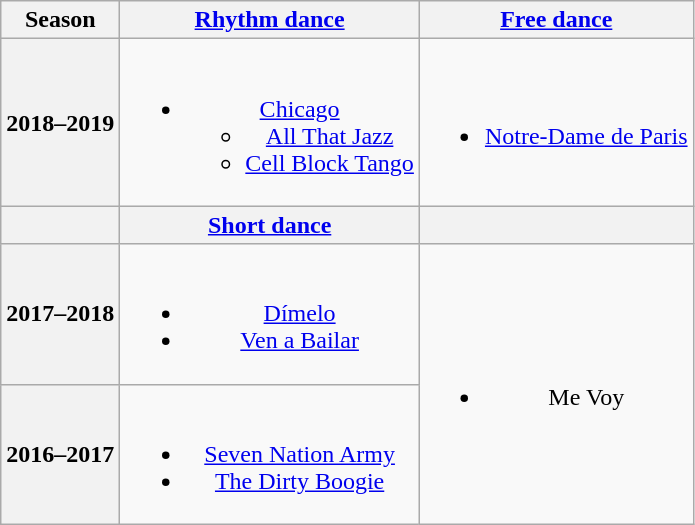<table class=wikitable style=text-align:center>
<tr>
<th>Season</th>
<th><a href='#'>Rhythm dance</a></th>
<th><a href='#'>Free dance</a></th>
</tr>
<tr>
<th>2018–2019 <br> </th>
<td><br><ul><li><a href='#'>Chicago</a> <br><ul><li> <a href='#'>All That Jazz</a></li><li> <a href='#'>Cell Block Tango</a> <br></li></ul></li></ul></td>
<td><br><ul><li><a href='#'>Notre-Dame de Paris</a> <br></li></ul></td>
</tr>
<tr>
<th></th>
<th><a href='#'>Short dance</a></th>
<th></th>
</tr>
<tr>
<th>2017–2018 <br> </th>
<td><br><ul><li> <a href='#'>Dímelo</a> <br></li><li> <a href='#'>Ven a Bailar</a> <br></li></ul></td>
<td rowspan=2><br><ul><li>Me Voy <br></li></ul></td>
</tr>
<tr>
<th>2016–2017 <br> </th>
<td><br><ul><li> <a href='#'>Seven Nation Army</a></li><li> <a href='#'>The Dirty Boogie</a> <br></li></ul></td>
</tr>
</table>
